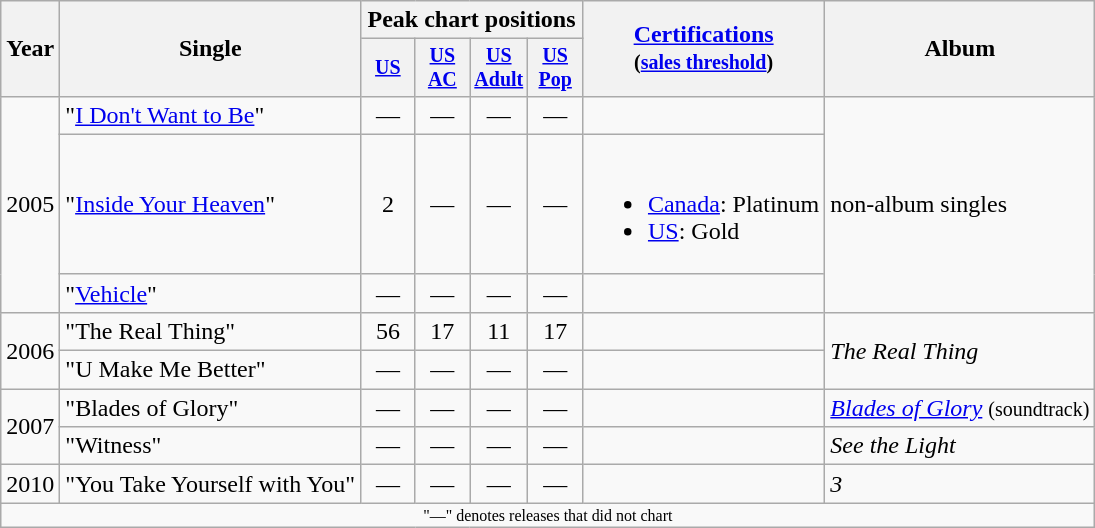<table class="wikitable" style="text-align:center;">
<tr>
<th rowspan="2">Year</th>
<th rowspan="2">Single</th>
<th colspan="4">Peak chart positions</th>
<th rowspan="2"><a href='#'>Certifications</a><br><small>(<a href='#'>sales threshold</a>)</small></th>
<th rowspan="2">Album</th>
</tr>
<tr style="font-size:smaller;">
<th style="width:30px;"><a href='#'>US</a><br></th>
<th style="width:30px;"><a href='#'>US AC</a><br></th>
<th style="width:30px;"><a href='#'>US Adult</a><br></th>
<th style="width:30px;"><a href='#'>US Pop</a><br></th>
</tr>
<tr>
<td rowspan="3">2005</td>
<td style="text-align:left;">"<a href='#'>I Don't Want to Be</a>"</td>
<td>—</td>
<td>—</td>
<td>—</td>
<td>—</td>
<td></td>
<td style="text-align:left;" rowspan="3">non-album singles</td>
</tr>
<tr>
<td style="text-align:left;">"<a href='#'>Inside Your Heaven</a>"</td>
<td>2</td>
<td>—</td>
<td>—</td>
<td>—</td>
<td style="text-align:left;"><br><ul><li><a href='#'>Canada</a>: Platinum</li><li><a href='#'>US</a>: Gold</li></ul></td>
</tr>
<tr>
<td style="text-align:left;">"<a href='#'>Vehicle</a>"</td>
<td>—</td>
<td>—</td>
<td>—</td>
<td>—</td>
<td></td>
</tr>
<tr>
<td rowspan="2">2006</td>
<td style="text-align:left;">"The Real Thing"</td>
<td>56</td>
<td>17</td>
<td>11</td>
<td>17</td>
<td></td>
<td style="text-align:left;" rowspan=2><em>The Real Thing</em></td>
</tr>
<tr>
<td style="text-align:left;">"U Make Me Better"</td>
<td>—</td>
<td>—</td>
<td>—</td>
<td>—</td>
<td></td>
</tr>
<tr>
<td rowspan="2">2007</td>
<td style="text-align:left;">"Blades of Glory"</td>
<td>—</td>
<td>—</td>
<td>—</td>
<td>—</td>
<td></td>
<td style="text-align:left;"><em><a href='#'>Blades of Glory</a></em> <small>(soundtrack)</small></td>
</tr>
<tr>
<td style="text-align:left;">"Witness"</td>
<td>—</td>
<td>—</td>
<td>—</td>
<td>—</td>
<td></td>
<td style="text-align:left;"><em>See the Light</em></td>
</tr>
<tr>
<td>2010</td>
<td style="text-align:left;">"You Take Yourself with You"</td>
<td>—</td>
<td>—</td>
<td>—</td>
<td>—</td>
<td></td>
<td style="text-align:left;"><em>3</em></td>
</tr>
<tr>
<td colspan="10" style="font-size:8pt">"—" denotes releases that did not chart</td>
</tr>
</table>
